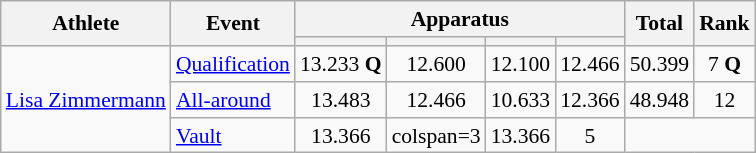<table class="wikitable" style="font-size:90%">
<tr>
<th rowspan=2>Athlete</th>
<th rowspan=2>Event</th>
<th colspan=4>Apparatus</th>
<th rowspan=2>Total</th>
<th rowspan=2>Rank</th>
</tr>
<tr style="font-size:95%">
<th></th>
<th></th>
<th></th>
<th></th>
</tr>
<tr align=center>
<td rowspan="9" align="left"><a href='#'>Lisa Zimmermann</a></td>
<td align=left><a href='#'>Qualification</a></td>
<td>13.233 <strong>Q</strong></td>
<td>12.600</td>
<td>12.100</td>
<td>12.466</td>
<td>50.399</td>
<td>7 <strong>Q</strong></td>
</tr>
<tr align=center>
<td align=left><a href='#'>All-around</a></td>
<td>13.483</td>
<td>12.466</td>
<td>10.633</td>
<td>12.366</td>
<td>48.948</td>
<td>12</td>
</tr>
<tr align=center>
<td align=left><a href='#'>Vault</a></td>
<td>13.366</td>
<td>colspan=3 </td>
<td>13.366</td>
<td>5</td>
</tr>
</table>
